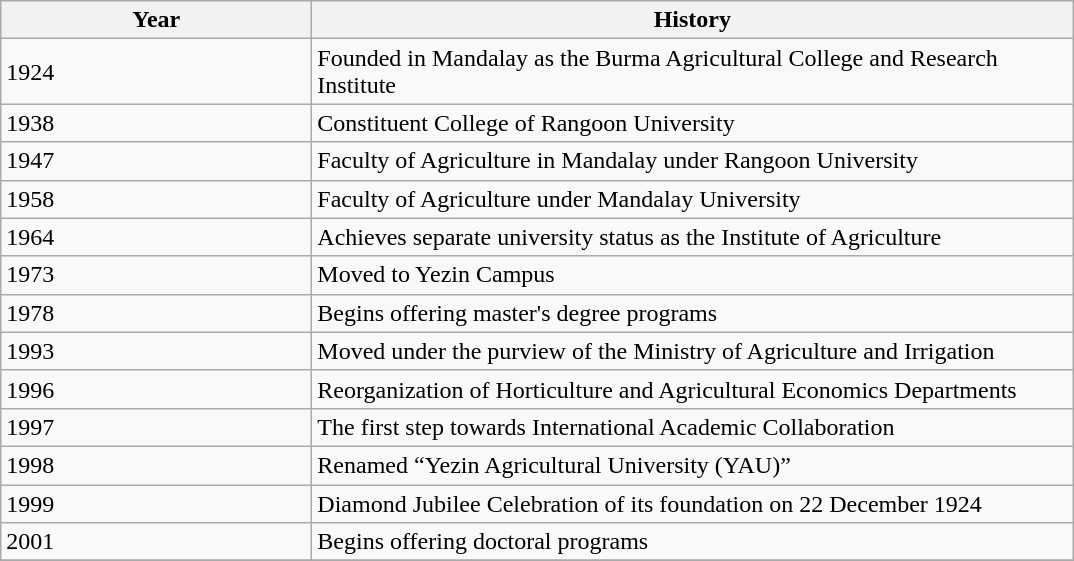<table class="wikitable">
<tr>
<th width="200">Year</th>
<th width="500">History</th>
</tr>
<tr>
<td>1924</td>
<td>Founded in Mandalay as the Burma Agricultural College and Research Institute</td>
</tr>
<tr>
<td>1938</td>
<td>Constituent College of Rangoon University</td>
</tr>
<tr>
<td>1947</td>
<td>Faculty of Agriculture in Mandalay under Rangoon University</td>
</tr>
<tr>
<td>1958</td>
<td>Faculty of Agriculture under Mandalay University</td>
</tr>
<tr>
<td>1964</td>
<td>Achieves separate university status as the Institute of Agriculture</td>
</tr>
<tr>
<td>1973</td>
<td>Moved to Yezin Campus</td>
</tr>
<tr>
<td>1978</td>
<td>Begins offering master's degree programs</td>
</tr>
<tr>
<td>1993</td>
<td>Moved under the purview of the Ministry of Agriculture and Irrigation</td>
</tr>
<tr>
<td>1996</td>
<td>Reorganization of Horticulture and Agricultural Economics Departments</td>
</tr>
<tr>
<td>1997</td>
<td>The first step towards International Academic Collaboration</td>
</tr>
<tr>
<td>1998</td>
<td>Renamed “Yezin Agricultural University (YAU)”</td>
</tr>
<tr>
<td>1999</td>
<td>Diamond Jubilee Celebration of its foundation on 22 December 1924</td>
</tr>
<tr>
<td>2001</td>
<td>Begins offering doctoral programs</td>
</tr>
<tr>
</tr>
</table>
